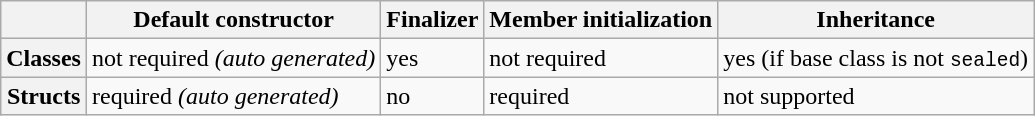<table class="wikitable">
<tr>
<th></th>
<th>Default constructor</th>
<th>Finalizer</th>
<th>Member initialization</th>
<th>Inheritance</th>
</tr>
<tr>
<th>Classes</th>
<td>not required <em>(auto generated)</em></td>
<td>yes</td>
<td>not required</td>
<td>yes (if base class is not <code>sealed</code>)</td>
</tr>
<tr>
<th>Structs</th>
<td>required <em>(auto generated)</em></td>
<td>no</td>
<td>required</td>
<td>not supported</td>
</tr>
</table>
